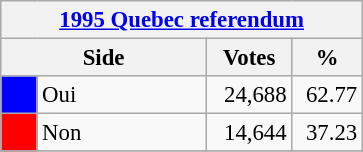<table class="wikitable" style="font-size: 95%; clear:both">
<tr style="background-color:#E9E9E9">
<th colspan=4><a href='#'>1995 Quebec referendum</a></th>
</tr>
<tr style="background-color:#E9E9E9">
<th colspan=2 style="width: 130px">Side</th>
<th style="width: 50px">Votes</th>
<th style="width: 40px">%</th>
</tr>
<tr>
<td bgcolor="blue"></td>
<td>Oui</td>
<td align="right">24,688</td>
<td align="right">62.77</td>
</tr>
<tr>
<td bgcolor="red"></td>
<td>Non</td>
<td align="right">14,644</td>
<td align="right">37.23</td>
</tr>
<tr>
</tr>
</table>
